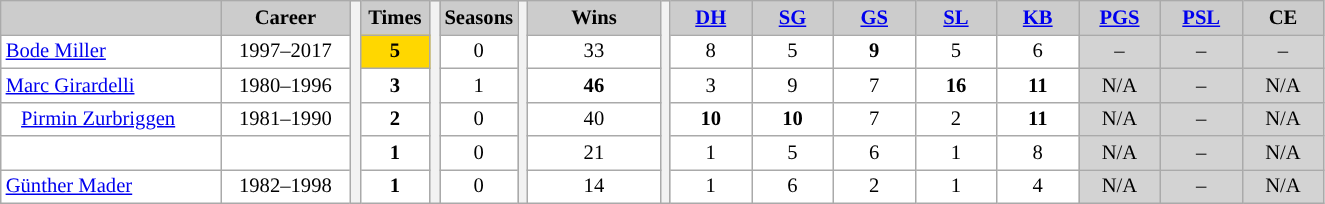<table class="wikitable plainrowheaders" style="background:#fff; font-size:86%; line-height:16px; border:grey solid 1px; border-collapse:collapse">
<tr style="background:#ccc; text-align:center;">
<th style="background-color: #ccc;" width="140"></th>
<th style="background-color: #ccc;" width="80">Career</th>
<th rowspan=6></th>
<th style="background-color: #ccc;" width="40">Times</th>
<th rowspan=6></th>
<th style="background-color: #ccc;" width="40">Seasons</th>
<th rowspan=6></th>
<th style="background:#ccc; width:10%">Wins</th>
<th rowspan=6></th>
<th style="background-color: #ccc;" width="48"><a href='#'>DH</a></th>
<th style="background-color: #ccc;" width="48"><a href='#'>SG</a></th>
<th style="background-color: #ccc;" width="48"><a href='#'>GS</a></th>
<th style="background-color: #ccc;" width="48"><a href='#'>SL</a></th>
<th style="background-color: #ccc;" width="48"><a href='#'>KB</a></th>
<th style="background-color: #ccc;" width="48"><a href='#'>PGS</a></th>
<th style="background-color: #ccc;" width="48"><a href='#'>PSL</a></th>
<th style="background-color: #ccc;" width="48">CE</th>
</tr>
<tr align=center>
<td align=left> <a href='#'>Bode Miller</a></td>
<td>1997–2017</td>
<td style="background:gold;"><strong>5</strong></td>
<td>0</td>
<td>33</td>
<td>8</td>
<td>5</td>
<td><strong>9</strong></td>
<td>5</td>
<td>6</td>
<td style="background:lightgrey;">–</td>
<td style="background:lightgrey;">–</td>
<td style="background:lightgrey;">–</td>
</tr>
<tr align=center>
<td align=left> <a href='#'>Marc Girardelli</a></td>
<td>1980–1996</td>
<td><strong>3</strong></td>
<td>1</td>
<td><strong>46</strong></td>
<td>3</td>
<td>9</td>
<td>7</td>
<td><strong>16</strong></td>
<td><strong>11</strong></td>
<td style="background:lightgrey;">N/A</td>
<td style="background:lightgrey;">–</td>
<td style="background:lightgrey;">N/A</td>
</tr>
<tr align=center>
<td align=left>   <a href='#'>Pirmin Zurbriggen</a></td>
<td>1981–1990</td>
<td><strong>2</strong></td>
<td>0</td>
<td>40</td>
<td><strong>10</strong></td>
<td><strong>10</strong></td>
<td>7</td>
<td>2</td>
<td><strong>11</strong></td>
<td style="background:lightgrey;">N/A</td>
<td style="background:lightgrey;">–</td>
<td style="background:lightgrey;">N/A</td>
</tr>
<tr align=center>
<td align=left></td>
<td></td>
<td><strong>1</strong></td>
<td>0</td>
<td>21</td>
<td>1</td>
<td>5</td>
<td>6</td>
<td>1</td>
<td>8</td>
<td style="background:lightgrey;">N/A</td>
<td style="background:lightgrey;">–</td>
<td style="background:lightgrey;">N/A</td>
</tr>
<tr align=center>
<td align=left> <a href='#'>Günther Mader</a></td>
<td>1982–1998</td>
<td><strong>1</strong></td>
<td>0</td>
<td>14</td>
<td>1</td>
<td>6</td>
<td>2</td>
<td>1</td>
<td>4</td>
<td style="background:lightgrey;">N/A</td>
<td style="background:lightgrey;">–</td>
<td style="background:lightgrey;">N/A</td>
</tr>
</table>
